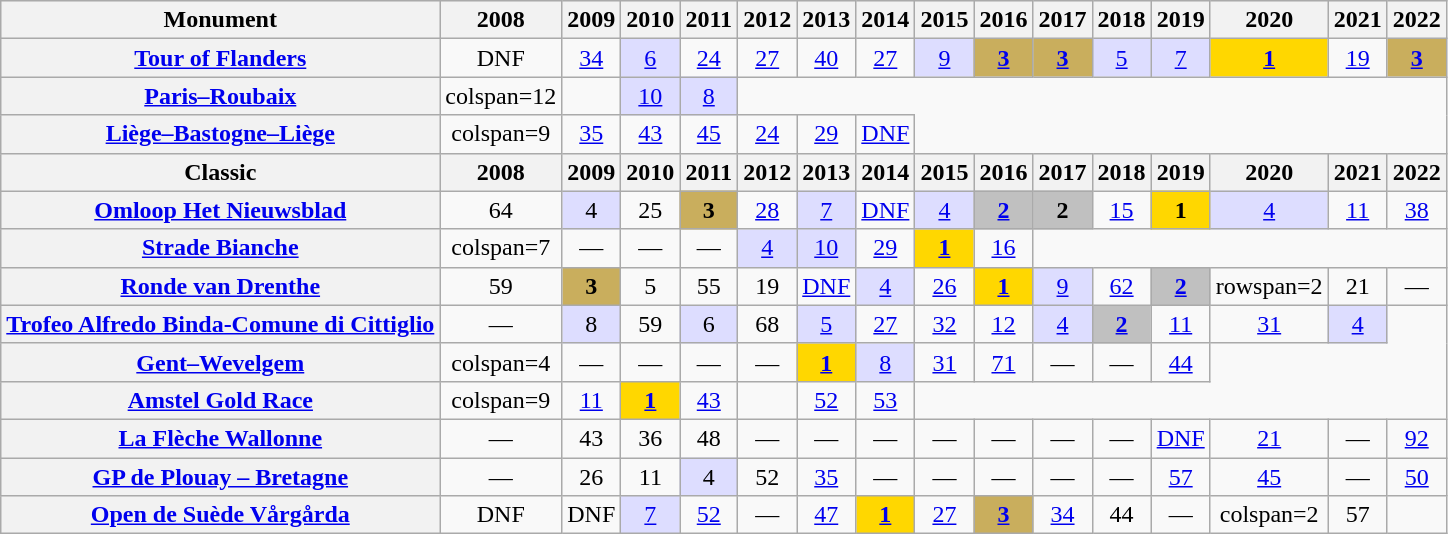<table class="wikitable plainrowheaders">
<tr style="background:#eee;">
<th>Monument</th>
<th>2008</th>
<th>2009</th>
<th>2010</th>
<th>2011</th>
<th>2012</th>
<th>2013</th>
<th>2014</th>
<th>2015</th>
<th>2016</th>
<th>2017</th>
<th>2018</th>
<th>2019</th>
<th>2020</th>
<th>2021</th>
<th>2022</th>
</tr>
<tr style="text-align:center;">
<th scope="row"><a href='#'>Tour of Flanders</a></th>
<td>DNF</td>
<td><a href='#'>34</a></td>
<td style="background:#ddf;"><a href='#'>6</a></td>
<td><a href='#'>24</a></td>
<td><a href='#'>27</a></td>
<td><a href='#'>40</a></td>
<td><a href='#'>27</a></td>
<td style="background:#ddf;"><a href='#'>9</a></td>
<td style="background:#C9AE5D;"><a href='#'><strong>3</strong></a></td>
<td style="background:#C9AE5D;"><a href='#'><strong>3</strong></a></td>
<td style="background:#ddf;"><a href='#'>5</a></td>
<td style="background:#ddf;"><a href='#'>7</a></td>
<td style="background:gold;"><a href='#'><strong>1</strong></a></td>
<td><a href='#'>19</a></td>
<td style="background:#C9AE5D;"><a href='#'><strong>3</strong></a></td>
</tr>
<tr style="text-align:center;">
<th scope="row"><a href='#'>Paris–Roubaix</a></th>
<td>colspan=12 </td>
<td></td>
<td style="background:#ddf;"><a href='#'>10</a></td>
<td style="background:#ddf;"><a href='#'>8</a></td>
</tr>
<tr style="text-align:center;">
<th scope="row"><a href='#'>Liège–Bastogne–Liège</a></th>
<td>colspan=9 </td>
<td><a href='#'>35</a></td>
<td><a href='#'>43</a></td>
<td><a href='#'>45</a></td>
<td><a href='#'>24</a></td>
<td><a href='#'>29</a></td>
<td><a href='#'>DNF</a></td>
</tr>
<tr>
<th>Classic</th>
<th>2008</th>
<th>2009</th>
<th>2010</th>
<th>2011</th>
<th>2012</th>
<th>2013</th>
<th>2014</th>
<th>2015</th>
<th>2016</th>
<th>2017</th>
<th>2018</th>
<th>2019</th>
<th>2020</th>
<th>2021</th>
<th>2022</th>
</tr>
<tr style="text-align:center;">
<th scope="row"><a href='#'>Omloop Het Nieuwsblad</a></th>
<td>64</td>
<td style="background:#ddf;">4</td>
<td>25</td>
<td style="background:#C9AE5D;"><strong>3</strong></td>
<td><a href='#'>28</a></td>
<td style="background:#ddf;"><a href='#'>7</a></td>
<td><a href='#'>DNF</a></td>
<td style="background:#ddf;"><a href='#'>4</a></td>
<td style="background:silver;"><a href='#'><strong>2</strong></a></td>
<td style="background:silver;"><strong>2</strong></td>
<td><a href='#'>15</a></td>
<td style="background:gold;"><strong>1</strong></td>
<td style="background:#ddf;"><a href='#'>4</a></td>
<td><a href='#'>11</a></td>
<td><a href='#'>38</a></td>
</tr>
<tr style="text-align:center;">
<th scope="row"><a href='#'>Strade Bianche</a></th>
<td>colspan=7 </td>
<td>—</td>
<td>—</td>
<td>—</td>
<td style="background:#ddf;"><a href='#'>4</a></td>
<td style="background:#ddf;"><a href='#'>10</a></td>
<td><a href='#'>29</a></td>
<td style="background:gold;"><a href='#'><strong>1</strong></a></td>
<td><a href='#'>16</a></td>
</tr>
<tr style="text-align:center;">
<th scope="row"><a href='#'>Ronde van Drenthe</a></th>
<td>59</td>
<td style="background:#C9AE5D;"><strong>3</strong></td>
<td>5</td>
<td>55</td>
<td>19</td>
<td><a href='#'>DNF</a></td>
<td style="background:#ddf;"><a href='#'>4</a></td>
<td><a href='#'>26</a></td>
<td style="background:gold;"><a href='#'><strong>1</strong></a></td>
<td style="background:#ddf;"><a href='#'>9</a></td>
<td><a href='#'>62</a></td>
<td style="background:silver;"><a href='#'><strong>2</strong></a></td>
<td>rowspan=2 </td>
<td>21</td>
<td>—</td>
</tr>
<tr style="text-align:center;">
<th scope="row"><a href='#'>Trofeo Alfredo Binda-Comune di Cittiglio</a></th>
<td>—</td>
<td style="background:#ddf;">8</td>
<td>59</td>
<td style="background:#ddf;">6</td>
<td>68</td>
<td style="background:#ddf;"><a href='#'>5</a></td>
<td><a href='#'>27</a></td>
<td><a href='#'>32</a></td>
<td><a href='#'>12</a></td>
<td style="background:#ddf;"><a href='#'>4</a></td>
<td style="background:silver;"><a href='#'><strong>2</strong></a></td>
<td><a href='#'>11</a></td>
<td><a href='#'>31</a></td>
<td style="background:#ddf;"><a href='#'>4</a></td>
</tr>
<tr style="text-align:center;">
<th scope="row"><a href='#'>Gent–Wevelgem</a></th>
<td>colspan=4 </td>
<td>—</td>
<td>—</td>
<td>—</td>
<td>—</td>
<td style="background:gold;"><a href='#'><strong>1</strong></a></td>
<td style="background:#ddf;"><a href='#'>8</a></td>
<td><a href='#'>31</a></td>
<td><a href='#'>71</a></td>
<td>—</td>
<td>—</td>
<td><a href='#'>44</a></td>
</tr>
<tr style="text-align:center;">
<th scope="row"><a href='#'>Amstel Gold Race</a></th>
<td>colspan=9 </td>
<td><a href='#'>11</a></td>
<td style="background:gold;"><a href='#'><strong>1</strong></a></td>
<td><a href='#'>43</a></td>
<td></td>
<td><a href='#'>52</a></td>
<td><a href='#'>53</a></td>
</tr>
<tr style="text-align:center;">
<th scope="row"><a href='#'>La Flèche Wallonne</a></th>
<td>—</td>
<td>43</td>
<td>36</td>
<td>48</td>
<td>—</td>
<td>—</td>
<td>—</td>
<td>—</td>
<td>—</td>
<td>—</td>
<td>—</td>
<td><a href='#'>DNF</a></td>
<td><a href='#'>21</a></td>
<td>—</td>
<td><a href='#'>92</a></td>
</tr>
<tr style="text-align:center;">
<th scope="row"><a href='#'>GP de Plouay – Bretagne</a></th>
<td>—</td>
<td>26</td>
<td>11</td>
<td style="background:#ddf;">4</td>
<td>52</td>
<td><a href='#'>35</a></td>
<td>—</td>
<td>—</td>
<td>—</td>
<td>—</td>
<td>—</td>
<td><a href='#'>57</a></td>
<td><a href='#'>45</a></td>
<td>—</td>
<td><a href='#'>50</a></td>
</tr>
<tr style="text-align:center;">
<th scope="row"><a href='#'>Open de Suède Vårgårda</a></th>
<td>DNF</td>
<td>DNF</td>
<td style="background:#ddf;"><a href='#'>7</a></td>
<td><a href='#'>52</a></td>
<td>—</td>
<td><a href='#'>47</a></td>
<td style="background:gold;"><a href='#'><strong>1</strong></a></td>
<td><a href='#'>27</a></td>
<td style="background:#C9AE5D;"><a href='#'><strong>3</strong></a></td>
<td><a href='#'>34</a></td>
<td>44</td>
<td>—</td>
<td>colspan=2 </td>
<td>57</td>
</tr>
</table>
